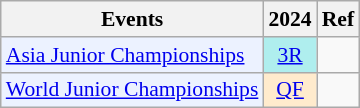<table style='font-size: 90%; text-align:center;' class='wikitable'>
<tr>
<th>Events</th>
<th>2024</th>
<th>Ref</th>
</tr>
<tr>
<td bgcolor="#ECF2FF"; align="left"><a href='#'>Asia Junior Championships</a></td>
<td bgcolor=AFEEEE><a href='#'>3R</a></td>
<td></td>
</tr>
<tr>
<td bgcolor="#ECF2FF"; align="left"><a href='#'>World Junior Championships</a></td>
<td bgcolor=FFEBCD><a href='#'>QF</a></td>
<td></td>
</tr>
</table>
